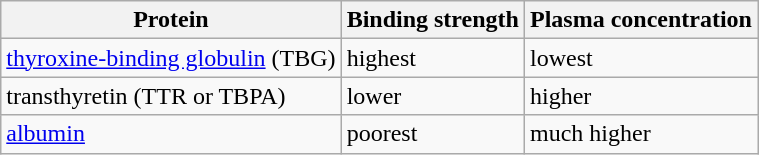<table class="wikitable">
<tr>
<th>Protein</th>
<th>Binding strength</th>
<th>Plasma concentration</th>
</tr>
<tr>
<td><a href='#'>thyroxine-binding globulin</a> (TBG)</td>
<td>highest</td>
<td>lowest</td>
</tr>
<tr>
<td>transthyretin (TTR or TBPA)</td>
<td>lower</td>
<td>higher</td>
</tr>
<tr>
<td><a href='#'>albumin</a></td>
<td>poorest</td>
<td>much higher</td>
</tr>
</table>
